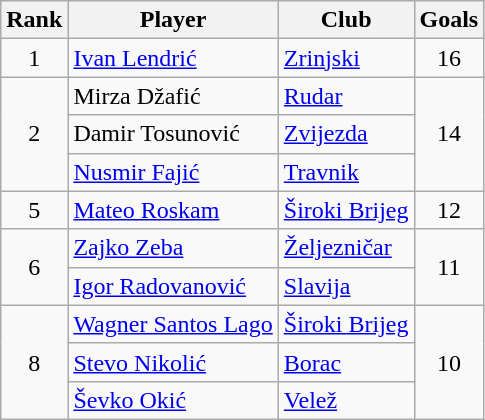<table class="wikitable" style="text-align:center">
<tr>
<th>Rank</th>
<th>Player</th>
<th>Club</th>
<th>Goals</th>
</tr>
<tr>
<td rowspan="1">1</td>
<td align="left"> <a href='#'>Ivan Lendrić</a></td>
<td align="left"><a href='#'>Zrinjski</a></td>
<td>16</td>
</tr>
<tr>
<td rowspan="3">2</td>
<td align="left"> Mirza Džafić</td>
<td align="left"><a href='#'>Rudar</a></td>
<td rowspan="3">14</td>
</tr>
<tr>
<td align="left"> Damir Tosunović</td>
<td align="left"><a href='#'>Zvijezda</a></td>
</tr>
<tr>
<td align="left"> <a href='#'>Nusmir Fajić</a></td>
<td align="left"><a href='#'>Travnik</a></td>
</tr>
<tr>
<td rowspan="1">5</td>
<td align="left"> <a href='#'>Mateo Roskam</a></td>
<td align="left"><a href='#'>Široki Brijeg</a></td>
<td>12</td>
</tr>
<tr>
<td rowspan="2">6</td>
<td align="left"> <a href='#'>Zajko Zeba</a></td>
<td align="left"><a href='#'>Željezničar</a></td>
<td rowspan="2">11</td>
</tr>
<tr>
<td align="left"> <a href='#'>Igor Radovanović</a></td>
<td align="left"><a href='#'>Slavija</a></td>
</tr>
<tr>
<td rowspan="3">8</td>
<td align="left"> <a href='#'>Wagner Santos Lago</a></td>
<td align="left"><a href='#'>Široki Brijeg</a></td>
<td rowspan="3">10</td>
</tr>
<tr>
<td align="left"> <a href='#'>Stevo Nikolić</a></td>
<td align="left"><a href='#'>Borac</a></td>
</tr>
<tr>
<td align="left"> <a href='#'>Ševko Okić</a></td>
<td align="left"><a href='#'>Velež</a></td>
</tr>
</table>
